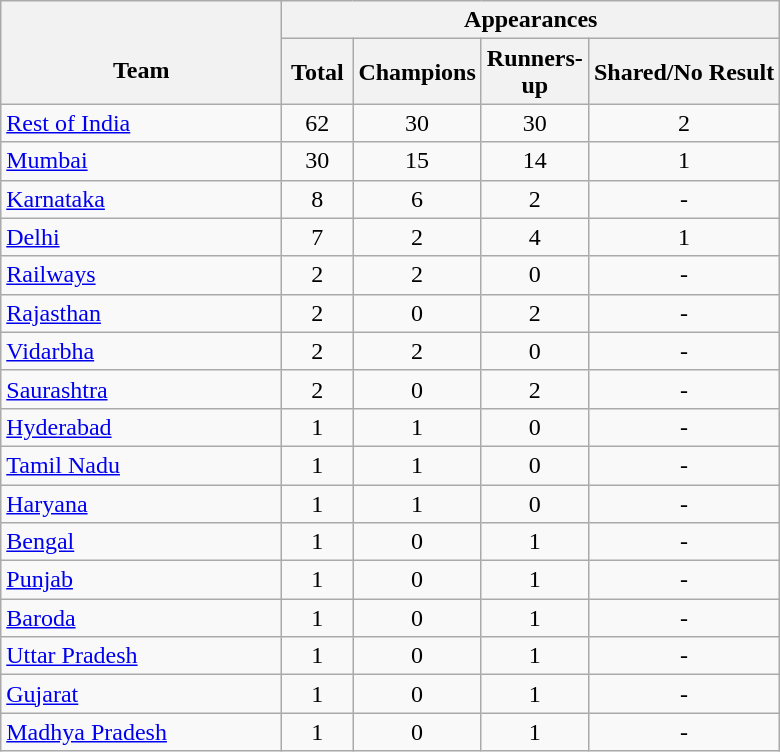<table class="wikitable sortable" style="text-align: center;">
<tr>
<th style="border-bottom:none"></th>
<th colspan="4">Appearances</th>
</tr>
<tr>
<th style="border-top:none;width:180px;">Team</th>
<th width="40">Total</th>
<th width="40">Champions</th>
<th width="40">Runners-up</th>
<th>Shared/No Result</th>
</tr>
<tr>
<td style="text-align:left;"><a href='#'>Rest of India</a></td>
<td>62</td>
<td>30</td>
<td>30</td>
<td>2</td>
</tr>
<tr>
<td style="text-align:left;"><a href='#'>Mumbai</a></td>
<td>30</td>
<td>15</td>
<td>14</td>
<td>1</td>
</tr>
<tr>
<td style="text-align:left;"><a href='#'>Karnataka</a></td>
<td>8</td>
<td>6</td>
<td>2</td>
<td>-</td>
</tr>
<tr>
<td style="text-align:left;"><a href='#'>Delhi</a></td>
<td>7</td>
<td>2</td>
<td>4</td>
<td>1</td>
</tr>
<tr>
<td style="text-align:left;"><a href='#'>Railways</a></td>
<td>2</td>
<td>2</td>
<td>0</td>
<td>-</td>
</tr>
<tr>
<td style="text-align:left;"><a href='#'>Rajasthan</a></td>
<td>2</td>
<td>0</td>
<td>2</td>
<td>-</td>
</tr>
<tr>
<td style="text-align:left;"><a href='#'>Vidarbha</a></td>
<td>2</td>
<td>2</td>
<td>0</td>
<td>-</td>
</tr>
<tr>
<td style="text-align:left;"><a href='#'>Saurashtra</a></td>
<td>2</td>
<td>0</td>
<td>2</td>
<td>-</td>
</tr>
<tr>
<td style="text-align:left;"><a href='#'>Hyderabad</a></td>
<td>1</td>
<td>1</td>
<td>0</td>
<td>-</td>
</tr>
<tr>
<td style="text-align:left;"><a href='#'>Tamil Nadu</a></td>
<td>1</td>
<td>1</td>
<td>0</td>
<td>-</td>
</tr>
<tr>
<td style="text-align:left;"><a href='#'>Haryana</a></td>
<td>1</td>
<td>1</td>
<td>0</td>
<td>-</td>
</tr>
<tr>
<td style="text-align:left;"><a href='#'>Bengal</a></td>
<td>1</td>
<td>0</td>
<td>1</td>
<td>-</td>
</tr>
<tr>
<td style="text-align:left;"><a href='#'>Punjab</a></td>
<td>1</td>
<td>0</td>
<td>1</td>
<td>-</td>
</tr>
<tr>
<td style="text-align:left;"><a href='#'>Baroda</a></td>
<td>1</td>
<td>0</td>
<td>1</td>
<td>-</td>
</tr>
<tr>
<td style="text-align:left;"><a href='#'>Uttar Pradesh</a></td>
<td>1</td>
<td>0</td>
<td>1</td>
<td>-</td>
</tr>
<tr>
<td style="text-align:left;"><a href='#'>Gujarat</a></td>
<td>1</td>
<td>0</td>
<td>1</td>
<td>-</td>
</tr>
<tr>
<td style="text-align:left;"><a href='#'>Madhya Pradesh</a></td>
<td>1</td>
<td>0</td>
<td>1</td>
<td>-</td>
</tr>
</table>
